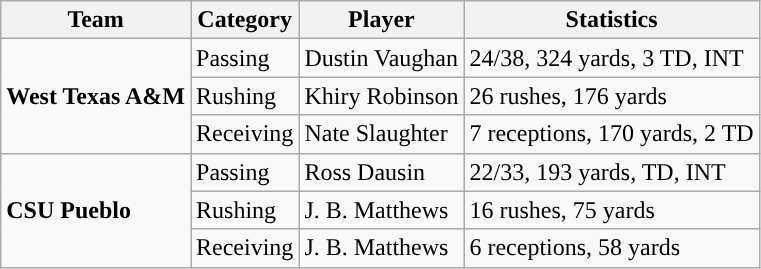<table class="wikitable" style="float: left;">
<tr>
<th>Team</th>
<th>Category</th>
<th>Player</th>
<th>Statistics</th>
</tr>
<tr>
<td rowspan=3><strong>West Texas A&M</strong></td>
<td>Passing</td>
<td>Dustin Vaughan</td>
<td>24/38, 324 yards, 3 TD, INT</td>
</tr>
<tr>
<td>Rushing</td>
<td>Khiry Robinson</td>
<td>26 rushes, 176 yards</td>
</tr>
<tr>
<td>Receiving</td>
<td>Nate Slaughter</td>
<td>7 receptions, 170 yards, 2 TD</td>
</tr>
<tr>
<td rowspan=3><strong>CSU Pueblo</strong></td>
<td>Passing</td>
<td>Ross Dausin</td>
<td>22/33, 193 yards, TD, INT</td>
</tr>
<tr>
<td>Rushing</td>
<td>J. B. Matthews</td>
<td>16 rushes, 75 yards</td>
</tr>
<tr>
<td>Receiving</td>
<td>J. B. Matthews</td>
<td>6 receptions, 58 yards</td>
</tr>
</table>
